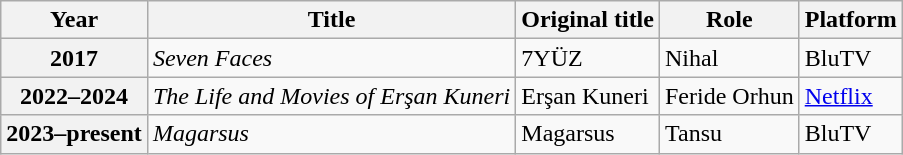<table class="wikitable plainrowheaders sortable"  style=font-size:100%>
<tr>
<th scope="col">Year</th>
<th>Title</th>
<th scope="col">Original title</th>
<th scope="col">Role</th>
<th scope="col" class="unsortable">Platform</th>
</tr>
<tr>
<th scope="row">2017</th>
<td><em>Seven Faces</em></td>
<td>7YÜZ</td>
<td>Nihal</td>
<td>BluTV</td>
</tr>
<tr>
<th scope="row">2022–2024</th>
<td><em>The Life and Movies of Erşan Kuneri</em></td>
<td>Erşan Kuneri</td>
<td>Feride Orhun</td>
<td><a href='#'>Netflix</a></td>
</tr>
<tr>
<th scope="row">2023–present</th>
<td><em>Magarsus</em></td>
<td>Magarsus</td>
<td>Tansu</td>
<td>BluTV</td>
</tr>
</table>
